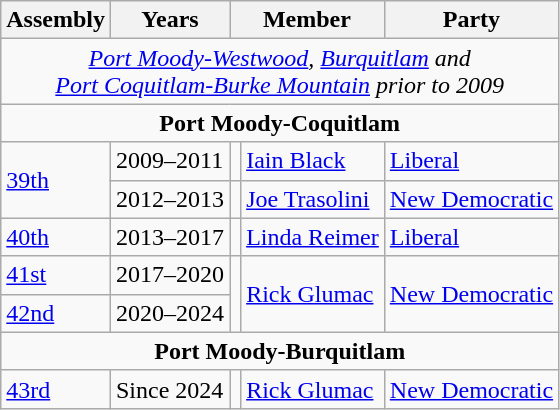<table class="wikitable">
<tr>
<th>Assembly</th>
<th>Years</th>
<th colspan="2">Member</th>
<th>Party</th>
</tr>
<tr>
<td colspan="6" style="text-align:center;"><em><a href='#'>Port Moody-Westwood</a>, <a href='#'>Burquitlam</a> and <br> <a href='#'>Port Coquitlam-Burke Mountain</a> prior to 2009</em></td>
</tr>
<tr>
<td colspan="6" style="text-align:center;"><strong>Port Moody-Coquitlam</strong></td>
</tr>
<tr>
<td rowspan="2"><a href='#'>39th</a></td>
<td>2009–2011</td>
<td></td>
<td><a href='#'>Iain Black</a></td>
<td><a href='#'>Liberal</a></td>
</tr>
<tr>
<td>2012–2013</td>
<td></td>
<td><a href='#'>Joe Trasolini</a></td>
<td><a href='#'>New Democratic</a></td>
</tr>
<tr>
<td><a href='#'>40th</a></td>
<td>2013–2017</td>
<td></td>
<td><a href='#'>Linda Reimer</a></td>
<td><a href='#'>Liberal</a></td>
</tr>
<tr>
<td><a href='#'>41st</a></td>
<td>2017–2020</td>
<td rowspan="2" ></td>
<td rowspan="2"><a href='#'>Rick Glumac</a></td>
<td rowspan="2"><a href='#'>New Democratic</a></td>
</tr>
<tr>
<td><a href='#'>42nd</a></td>
<td>2020–2024</td>
</tr>
<tr>
<td colspan="6" style="text-align:center;"><strong>Port Moody-Burquitlam</strong></td>
</tr>
<tr>
<td><a href='#'>43rd</a></td>
<td>Since 2024</td>
<td></td>
<td><a href='#'>Rick Glumac</a></td>
<td><a href='#'>New Democratic</a></td>
</tr>
</table>
